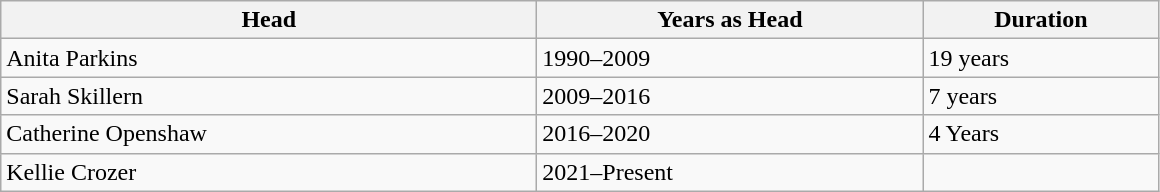<table class="wikitable">
<tr>
<th width="350">Head</th>
<th width="250">Years as Head</th>
<th width="150">Duration</th>
</tr>
<tr>
<td>Anita Parkins</td>
<td>1990–2009</td>
<td>19 years</td>
</tr>
<tr>
<td>Sarah Skillern</td>
<td>2009–2016</td>
<td>7 years</td>
</tr>
<tr>
<td>Catherine Openshaw</td>
<td>2016–2020</td>
<td>4 Years</td>
</tr>
<tr>
<td>Kellie Crozer</td>
<td>2021–Present</td>
</tr>
</table>
